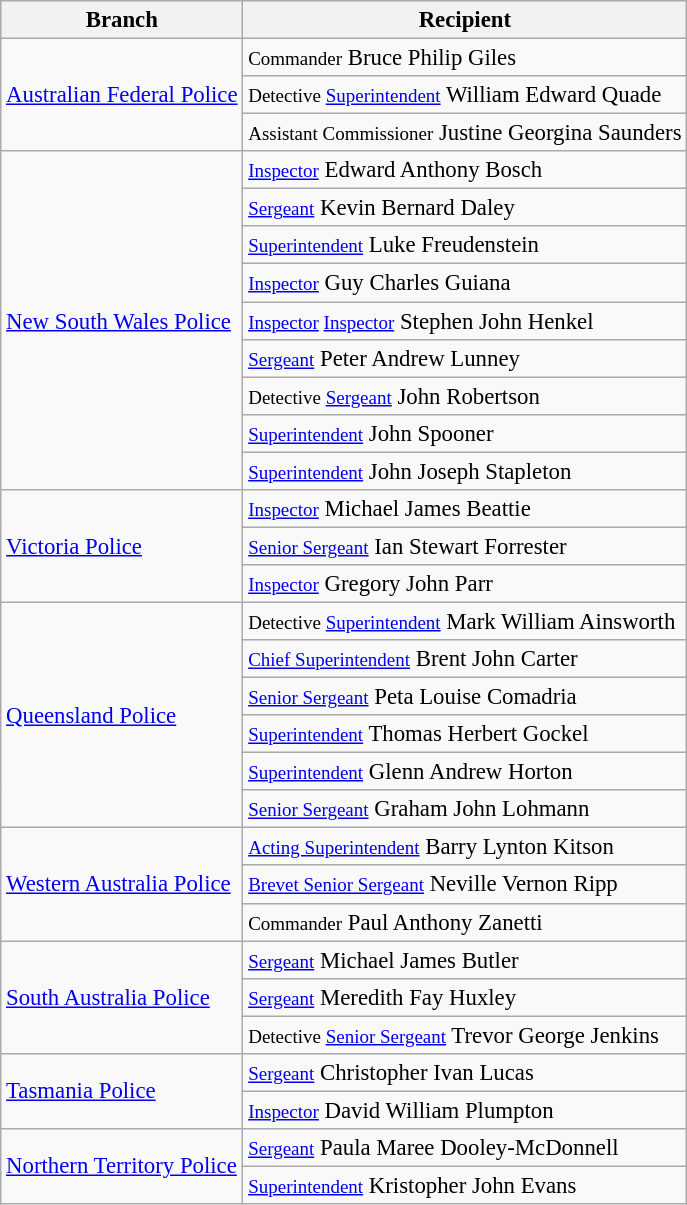<table class="wikitable" style="font-size:95%;">
<tr>
<th>Branch</th>
<th>Recipient</th>
</tr>
<tr>
<td rowspan="3"><a href='#'>Australian Federal Police</a></td>
<td><small>Commander</small> Bruce Philip Giles</td>
</tr>
<tr>
<td><small>Detective <a href='#'>Superintendent</a></small> William Edward Quade</td>
</tr>
<tr>
<td><small>Assistant Commissioner</small> Justine Georgina Saunders</td>
</tr>
<tr>
<td rowspan="9"><a href='#'>New South Wales Police</a></td>
<td><small><a href='#'>Inspector</a></small> Edward Anthony Bosch</td>
</tr>
<tr>
<td><small><a href='#'>Sergeant</a></small> Kevin Bernard Daley</td>
</tr>
<tr>
<td><small><a href='#'>Superintendent</a></small> Luke Freudenstein</td>
</tr>
<tr>
<td><small><a href='#'>Inspector</a></small> Guy Charles Guiana</td>
</tr>
<tr>
<td><small><a href='#'>Inspector</a> <a href='#'>Inspector</a></small> Stephen John Henkel</td>
</tr>
<tr>
<td><small><a href='#'>Sergeant</a></small> Peter Andrew Lunney</td>
</tr>
<tr>
<td><small>Detective <a href='#'>Sergeant</a></small> John Robertson</td>
</tr>
<tr>
<td><small><a href='#'>Superintendent</a></small> John Spooner</td>
</tr>
<tr>
<td><small><a href='#'>Superintendent</a></small> John Joseph Stapleton</td>
</tr>
<tr>
<td rowspan="3"><a href='#'>Victoria Police</a></td>
<td><small><a href='#'>Inspector</a></small> Michael James Beattie</td>
</tr>
<tr>
<td><small><a href='#'>Senior Sergeant</a></small>  Ian Stewart Forrester</td>
</tr>
<tr>
<td><small><a href='#'>Inspector</a></small> Gregory John Parr</td>
</tr>
<tr>
<td rowspan="6"><a href='#'>Queensland Police</a></td>
<td><small>Detective <a href='#'>Superintendent</a></small> Mark William Ainsworth</td>
</tr>
<tr>
<td><small><a href='#'>Chief Superintendent</a></small> Brent John Carter</td>
</tr>
<tr>
<td><small><a href='#'>Senior Sergeant</a></small> Peta Louise Comadria</td>
</tr>
<tr>
<td><small><a href='#'>Superintendent</a></small> Thomas Herbert Gockel</td>
</tr>
<tr>
<td><small><a href='#'>Superintendent</a></small> Glenn Andrew Horton</td>
</tr>
<tr>
<td><small><a href='#'>Senior Sergeant</a></small> Graham John Lohmann</td>
</tr>
<tr>
<td rowspan="3"><a href='#'>Western Australia Police</a></td>
<td><small><a href='#'>Acting Superintendent</a></small> Barry Lynton Kitson</td>
</tr>
<tr>
<td><small><a href='#'>Brevet Senior Sergeant</a></small> Neville Vernon Ripp</td>
</tr>
<tr>
<td><small>Commander</small> Paul Anthony Zanetti</td>
</tr>
<tr>
<td rowspan="3"><a href='#'>South Australia Police</a></td>
<td><small><a href='#'>Sergeant</a></small> Michael James Butler</td>
</tr>
<tr>
<td><small><a href='#'>Sergeant</a></small> Meredith Fay Huxley</td>
</tr>
<tr>
<td><small>Detective <a href='#'>Senior Sergeant</a></small> Trevor George Jenkins</td>
</tr>
<tr>
<td rowspan="2"><a href='#'>Tasmania Police</a></td>
<td><small><a href='#'>Sergeant</a></small> Christopher Ivan Lucas</td>
</tr>
<tr>
<td><small><a href='#'>Inspector</a></small> David William Plumpton</td>
</tr>
<tr>
<td rowspan="2"><a href='#'>Northern Territory Police</a></td>
<td><small><a href='#'>Sergeant</a></small> Paula Maree Dooley-McDonnell</td>
</tr>
<tr>
<td><small><a href='#'>Superintendent</a></small> Kristopher John Evans</td>
</tr>
</table>
